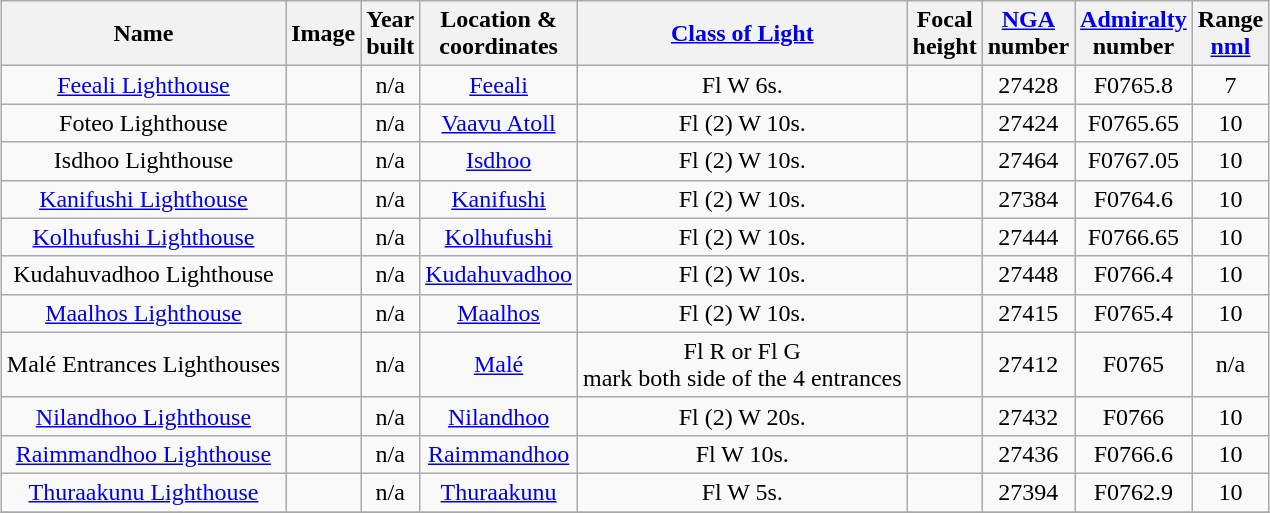<table class="wikitable sortable" style="margin:auto;text-align:center">
<tr>
<th>Name</th>
<th>Image</th>
<th>Year<br>built</th>
<th>Location &<br> coordinates</th>
<th><a href='#'>Class of Light</a></th>
<th>Focal<br>height</th>
<th><a href='#'>NGA</a><br>number</th>
<th><a href='#'>Admiralty</a><br>number</th>
<th>Range<br><a href='#'>nml</a></th>
</tr>
<tr>
<td><a href='#'>Feeali Lighthouse</a></td>
<td></td>
<td>n/a</td>
<td><a href='#'>Feeali</a><br> </td>
<td>Fl W 6s.</td>
<td></td>
<td>27428</td>
<td>F0765.8</td>
<td>7</td>
</tr>
<tr>
<td>Foteo Lighthouse</td>
<td></td>
<td>n/a</td>
<td><a href='#'>Vaavu Atoll</a><br> </td>
<td>Fl (2) W 10s.</td>
<td></td>
<td>27424</td>
<td>F0765.65</td>
<td>10</td>
</tr>
<tr>
<td>Isdhoo Lighthouse</td>
<td></td>
<td>n/a</td>
<td><a href='#'>Isdhoo</a><br> </td>
<td>Fl (2) W 10s.</td>
<td></td>
<td>27464</td>
<td>F0767.05</td>
<td>10</td>
</tr>
<tr>
<td><a href='#'>Kanifushi Lighthouse</a></td>
<td></td>
<td>n/a</td>
<td><a href='#'>Kanifushi</a><br> </td>
<td>Fl (2) W 10s.</td>
<td></td>
<td>27384</td>
<td>F0764.6</td>
<td>10</td>
</tr>
<tr>
<td><a href='#'>Kolhufushi Lighthouse</a></td>
<td></td>
<td>n/a</td>
<td><a href='#'>Kolhufushi</a><br> </td>
<td>Fl (2) W 10s.</td>
<td></td>
<td>27444</td>
<td>F0766.65</td>
<td>10</td>
</tr>
<tr>
<td>Kudahuvadhoo Lighthouse</td>
<td></td>
<td>n/a</td>
<td><a href='#'>Kudahuvadhoo</a><br> </td>
<td>Fl (2) W 10s.</td>
<td></td>
<td>27448</td>
<td>F0766.4</td>
<td>10</td>
</tr>
<tr>
<td><a href='#'>Maalhos Lighthouse</a></td>
<td></td>
<td>n/a</td>
<td><a href='#'>Maalhos</a><br> </td>
<td>Fl (2) W 10s.</td>
<td></td>
<td>27415</td>
<td>F0765.4</td>
<td>10</td>
</tr>
<tr>
<td>Malé Entrances Lighthouses</td>
<td></td>
<td>n/a</td>
<td><a href='#'>Malé </a><br> </td>
<td>Fl R or Fl G <br> mark both side of the 4 entrances</td>
<td></td>
<td>27412</td>
<td>F0765</td>
<td>n/a</td>
</tr>
<tr>
<td><a href='#'>Nilandhoo Lighthouse</a></td>
<td></td>
<td>n/a</td>
<td><a href='#'>Nilandhoo</a><br>  </td>
<td>Fl (2) W 20s.</td>
<td></td>
<td>27432</td>
<td>F0766</td>
<td>10</td>
</tr>
<tr>
<td><a href='#'>Raimmandhoo Lighthouse</a></td>
<td></td>
<td>n/a</td>
<td><a href='#'>Raimmandhoo</a><br> </td>
<td>Fl W 10s.</td>
<td></td>
<td>27436</td>
<td>F0766.6</td>
<td>10</td>
</tr>
<tr>
<td><a href='#'>Thuraakunu Lighthouse</a></td>
<td></td>
<td>n/a</td>
<td><a href='#'>Thuraakunu</a><br> </td>
<td>Fl W 5s.</td>
<td></td>
<td>27394</td>
<td>F0762.9</td>
<td>10</td>
</tr>
<tr>
</tr>
</table>
